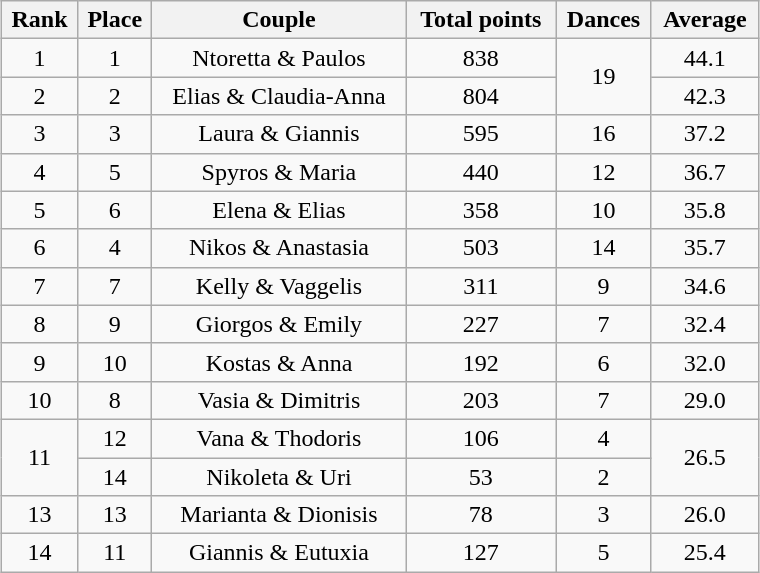<table class="wikitable sortable"  style="margin:auto; text-align:center; white-space:nowrap; width:40%;">
<tr>
<th>Rank</th>
<th>Place</th>
<th>Couple</th>
<th>Total points</th>
<th>Dances</th>
<th>Average </th>
</tr>
<tr>
<td>1</td>
<td>1</td>
<td>Ntoretta & Paulos</td>
<td>838</td>
<td rowspan=2>19</td>
<td>44.1</td>
</tr>
<tr>
<td>2</td>
<td>2</td>
<td>Elias & Claudia-Anna</td>
<td>804</td>
<td>42.3</td>
</tr>
<tr>
<td>3</td>
<td>3</td>
<td>Laura & Giannis</td>
<td>595</td>
<td>16</td>
<td>37.2</td>
</tr>
<tr>
<td>4</td>
<td>5</td>
<td>Spyros & Maria</td>
<td>440</td>
<td>12</td>
<td>36.7</td>
</tr>
<tr>
<td>5</td>
<td>6</td>
<td>Elena & Elias</td>
<td>358</td>
<td>10</td>
<td>35.8</td>
</tr>
<tr>
<td>6</td>
<td>4</td>
<td>Nikos & Anastasia</td>
<td>503</td>
<td>14</td>
<td>35.7</td>
</tr>
<tr>
<td>7</td>
<td>7</td>
<td>Kelly & Vaggelis</td>
<td>311</td>
<td>9</td>
<td>34.6</td>
</tr>
<tr>
<td>8</td>
<td>9</td>
<td>Giorgos & Emily</td>
<td>227</td>
<td>7</td>
<td>32.4</td>
</tr>
<tr>
<td>9</td>
<td>10</td>
<td>Kostas & Anna</td>
<td>192</td>
<td>6</td>
<td>32.0</td>
</tr>
<tr>
<td>10</td>
<td>8</td>
<td>Vasia & Dimitris</td>
<td>203</td>
<td>7</td>
<td>29.0</td>
</tr>
<tr>
<td rowspan="2">11</td>
<td>12</td>
<td>Vana & Thodoris</td>
<td>106</td>
<td>4</td>
<td rowspan="2">26.5</td>
</tr>
<tr>
<td>14</td>
<td>Nikoleta & Uri</td>
<td>53</td>
<td>2</td>
</tr>
<tr>
<td>13</td>
<td>13</td>
<td>Marianta & Dionisis</td>
<td>78</td>
<td>3</td>
<td>26.0</td>
</tr>
<tr>
<td>14</td>
<td>11</td>
<td>Giannis & Eutuxia</td>
<td>127</td>
<td>5</td>
<td>25.4</td>
</tr>
</table>
